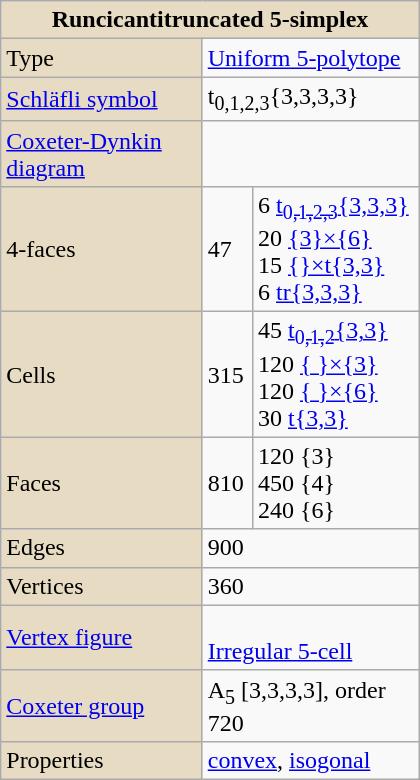<table class="wikitable" align="right" style="margin-left:10px" width="280">
<tr>
<td bgcolor=#e7dcc3 align=center colspan=3><strong>Runcicantitruncated 5-simplex</strong></td>
</tr>
<tr>
<td bgcolor=#e7dcc3>Type</td>
<td colspan=2><a href='#'>Uniform 5-polytope</a></td>
</tr>
<tr>
<td bgcolor=#e7dcc3><a href='#'>Schläfli symbol</a></td>
<td colspan=2>t<sub>0,1,2,3</sub>{3,3,3,3}</td>
</tr>
<tr>
<td bgcolor=#e7dcc3><a href='#'>Coxeter-Dynkin diagram</a></td>
<td colspan=2></td>
</tr>
<tr>
<td bgcolor=#e7dcc3>4-faces</td>
<td>47</td>
<td>6 <a href='#'>t<sub>0,1,2,3</sub>{3,3,3}</a><br>20 <a href='#'>{3}×{6}</a><br>15 <a href='#'>{}×t{3,3}</a> <br>6 <a href='#'>tr{3,3,3}</a></td>
</tr>
<tr>
<td bgcolor=#e7dcc3>Cells</td>
<td>315</td>
<td>45 <a href='#'>t<sub>0,1,2</sub>{3,3}</a><br>120 <a href='#'>{ }×{3}</a><br>120 <a href='#'>{ }×{6}</a><br>30 <a href='#'>t{3,3}</a></td>
</tr>
<tr>
<td bgcolor=#e7dcc3>Faces</td>
<td>810</td>
<td>120 {3}<br>450 {4}<br>240 {6}</td>
</tr>
<tr>
<td bgcolor=#e7dcc3>Edges</td>
<td colspan=2>900</td>
</tr>
<tr>
<td bgcolor=#e7dcc3>Vertices</td>
<td colspan=2>360</td>
</tr>
<tr>
<td bgcolor=#e7dcc3><a href='#'>Vertex figure</a></td>
<td colspan=2><br><a href='#'>Irregular 5-cell</a></td>
</tr>
<tr>
<td bgcolor=#e7dcc3><a href='#'>Coxeter group</a></td>
<td colspan=2>A<sub>5</sub> [3,3,3,3], order 720</td>
</tr>
<tr>
<td bgcolor=#e7dcc3>Properties</td>
<td colspan=2><a href='#'>convex</a>, <a href='#'>isogonal</a></td>
</tr>
</table>
